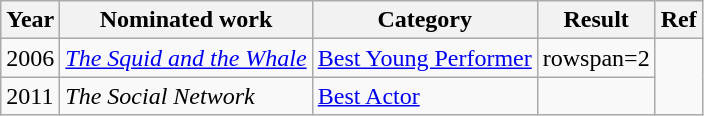<table class="wikitable">
<tr>
<th>Year</th>
<th>Nominated work</th>
<th>Category</th>
<th>Result</th>
<th>Ref</th>
</tr>
<tr>
<td>2006</td>
<td><em><a href='#'>The Squid and the Whale</a></em></td>
<td><a href='#'>Best Young Performer</a></td>
<td>rowspan=2 </td>
<td rowspan=2></td>
</tr>
<tr>
<td>2011</td>
<td><em>The Social Network</em></td>
<td><a href='#'>Best Actor</a></td>
</tr>
</table>
